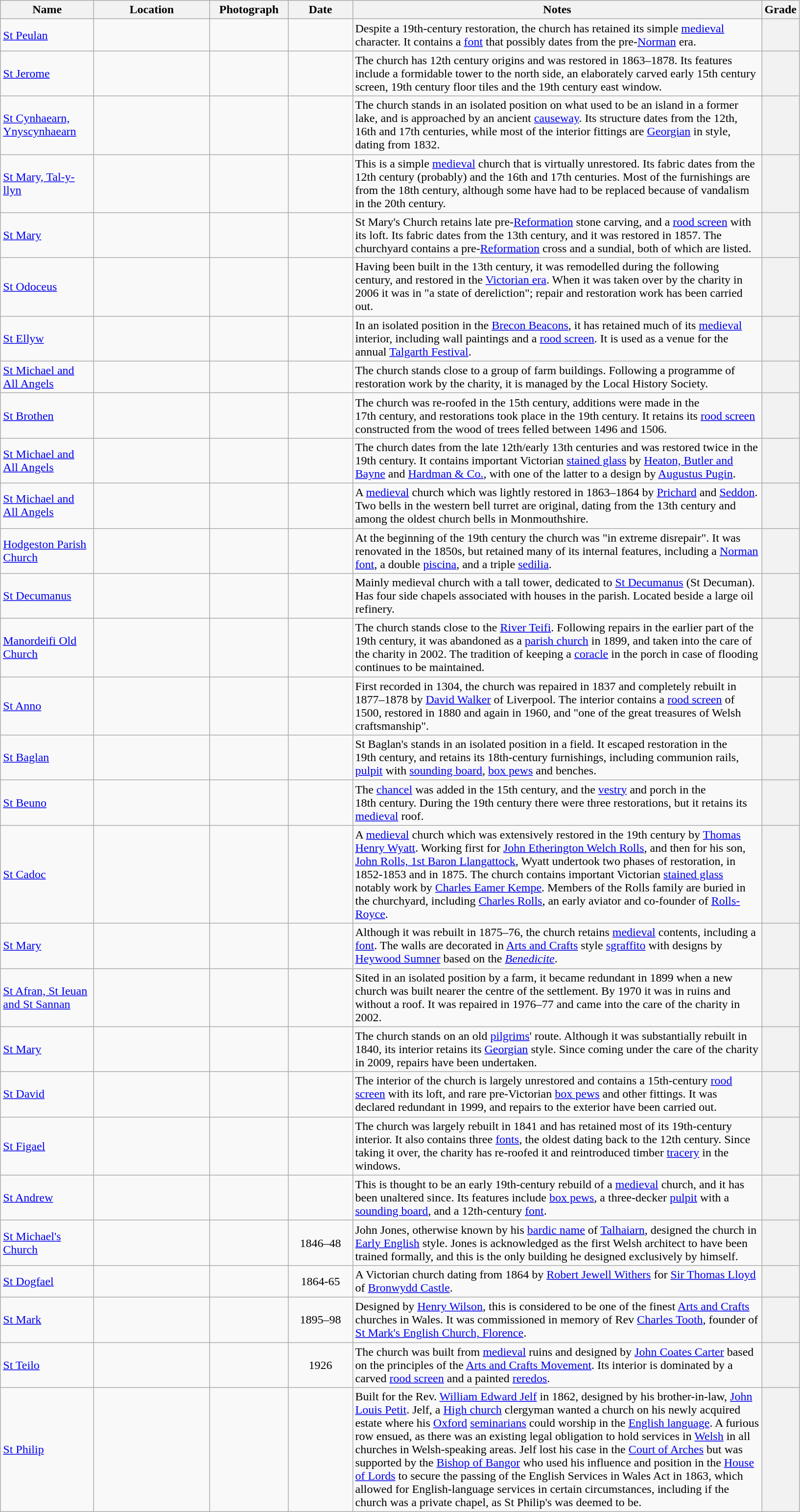<table class="wikitable sortable">
<tr>
<th style="width:120px">Name</th>
<th style="width:150px">Location</th>
<th style="width:100px" class="unsortable">Photograph</th>
<th style="width:80px">Date</th>
<th style="width:550px" class="unsortable">Notes</th>
<th style="width:24px">Grade</th>
</tr>
<tr>
<td><a href='#'>St Peulan</a></td>
<td></td>
<td></td>
<td align="center"></td>
<td>Despite a 19th-century restoration, the church has retained its simple <a href='#'>medieval</a> character.  It contains a <a href='#'>font</a> that possibly dates from the pre-<a href='#'>Norman</a> era.</td>
<th></th>
</tr>
<tr>
<td><a href='#'>St Jerome</a></td>
<td></td>
<td></td>
<td align="center"></td>
<td>The church has 12th century origins and was restored in 1863–1878. Its features include a formidable tower to the north side, an elaborately carved early 15th century screen, 19th century floor tiles and the 19th century east window.</td>
<th></th>
</tr>
<tr>
<td><a href='#'>St Cynhaearn, Ynyscynhaearn</a></td>
<td></td>
<td></td>
<td align="center"></td>
<td>The church stands in an isolated position on what used to be an island in a former lake, and is approached by an ancient <a href='#'>causeway</a>.  Its structure dates from the 12th, 16th and 17th centuries, while most of the interior fittings are <a href='#'>Georgian</a> in style, dating from 1832.</td>
<th></th>
</tr>
<tr>
<td><a href='#'>St Mary, Tal-y-llyn</a></td>
<td></td>
<td></td>
<td align="center"></td>
<td>This is a simple <a href='#'>medieval</a> church that is virtually unrestored.  Its fabric dates from the 12th century (probably) and the 16th and 17th centuries.  Most of the furnishings are from the 18th century, although some have had to be replaced because of vandalism in the 20th century.</td>
<th></th>
</tr>
<tr>
<td><a href='#'>St Mary</a></td>
<td></td>
<td></td>
<td align="center"></td>
<td>St Mary's Church retains late pre-<a href='#'>Reformation</a> stone carving, and a <a href='#'>rood screen</a> with its loft.  Its fabric dates from the 13th century, and it was restored in 1857.  The churchyard contains a pre-<a href='#'>Reformation</a> cross and a sundial, both of which are listed.</td>
<th></th>
</tr>
<tr>
<td><a href='#'>St Odoceus</a></td>
<td></td>
<td></td>
<td align="center"></td>
<td>Having been built in the 13th century, it was remodelled during the following century, and restored in the <a href='#'>Victorian era</a>.  When it was taken over by the charity in 2006 it was in "a state of dereliction"; repair and restoration work has been carried out.</td>
<th></th>
</tr>
<tr>
<td><a href='#'>St Ellyw</a></td>
<td></td>
<td></td>
<td align="center"></td>
<td>In an isolated position in the <a href='#'>Brecon Beacons</a>, it has retained much of its <a href='#'>medieval</a> interior, including wall paintings and a <a href='#'>rood screen</a>.  It is used as a venue for the annual <a href='#'>Talgarth Festival</a>.</td>
<th></th>
</tr>
<tr>
<td><a href='#'>St Michael and All Angels</a></td>
<td></td>
<td></td>
<td align="center"></td>
<td>The church stands close to a group of farm buildings.  Following a programme of restoration work by the charity, it is managed by the Local History Society.</td>
<th></th>
</tr>
<tr>
<td><a href='#'>St Brothen</a></td>
<td></td>
<td></td>
<td align="center"></td>
<td>The church was re-roofed in the 15th century, additions were made in the 17th century, and restorations took place in the 19th century.  It retains its <a href='#'>rood screen</a> constructed from the wood of trees felled between 1496 and 1506.</td>
<th></th>
</tr>
<tr>
<td><a href='#'>St Michael and All Angels</a></td>
<td></td>
<td></td>
<td align="center"></td>
<td>The church dates from the late 12th/early 13th centuries and was restored twice in the 19th century. It contains important Victorian <a href='#'>stained glass</a> by <a href='#'>Heaton, Butler and Bayne</a> and <a href='#'>Hardman & Co.</a>, with one of the latter to a design by <a href='#'>Augustus Pugin</a>.</td>
<th></th>
</tr>
<tr>
<td><a href='#'>St Michael and All Angels</a></td>
<td></td>
<td></td>
<td align="center"></td>
<td>A <a href='#'>medieval</a> church which was lightly restored in 1863–1864 by <a href='#'>Prichard</a> and <a href='#'>Seddon</a>. Two bells in the western bell turret are original, dating from the 13th century and among the oldest church bells in Monmouthshire.</td>
<th></th>
</tr>
<tr>
<td><a href='#'>Hodgeston Parish Church</a></td>
<td></td>
<td></td>
<td align="center"></td>
<td>At the beginning of the 19th century the church was "in extreme disrepair". It was renovated in the 1850s, but retained many of its internal features, including a <a href='#'>Norman</a> <a href='#'>font</a>, a double <a href='#'>piscina</a>, and a triple <a href='#'>sedilia</a>.</td>
<th></th>
</tr>
<tr>
<td><a href='#'>St Decumanus</a></td>
<td></td>
<td></td>
<td align="center"></td>
<td>Mainly medieval church with a tall tower, dedicated to <a href='#'>St Decumanus</a> (St Decuman). Has four side chapels associated with houses in the parish. Located beside a large oil refinery.</td>
<th></th>
</tr>
<tr>
<td><a href='#'>Manordeifi Old Church</a></td>
<td></td>
<td></td>
<td align="center"></td>
<td>The church stands close to the <a href='#'>River Teifi</a>.  Following repairs in the earlier part of the 19th century, it was abandoned as a <a href='#'>parish church</a> in 1899, and taken into the care of the charity in 2002.  The tradition of keeping a <a href='#'>coracle</a> in the porch in case of flooding continues to be maintained.</td>
<th></th>
</tr>
<tr>
<td><a href='#'>St Anno</a></td>
<td></td>
<td></td>
<td align="center"></td>
<td>First recorded in 1304, the church was repaired in 1837 and completely rebuilt in 1877–1878 by <a href='#'>David Walker</a> of Liverpool. The interior contains a <a href='#'>rood screen</a> of 1500, restored in 1880 and again in 1960, and "one of the great treasures of Welsh craftsmanship".</td>
<th></th>
</tr>
<tr>
<td><a href='#'>St Baglan</a></td>
<td></td>
<td></td>
<td align="center"></td>
<td>St Baglan's stands in an isolated position in a field.  It escaped restoration in the 19th century, and retains its 18th-century furnishings, including communion rails, <a href='#'>pulpit</a> with <a href='#'>sounding board</a>, <a href='#'>box pews</a> and benches.</td>
<th></th>
</tr>
<tr>
<td><a href='#'>St Beuno</a></td>
<td></td>
<td></td>
<td align="center"></td>
<td>The <a href='#'>chancel</a> was added in the 15th century, and the <a href='#'>vestry</a> and porch in the 18th century.  During the 19th century there were three restorations, but it retains its <a href='#'>medieval</a> roof.</td>
<th></th>
</tr>
<tr>
<td><a href='#'>St Cadoc</a></td>
<td></td>
<td></td>
<td align="center"></td>
<td>A <a href='#'>medieval</a> church which was extensively restored in the 19th century by <a href='#'>Thomas Henry Wyatt</a>. Working first for <a href='#'>John Etherington Welch Rolls</a>, and then for his son, <a href='#'>John Rolls, 1st Baron Llangattock</a>, Wyatt undertook two phases of restoration, in 1852-1853 and in 1875. The church contains important Victorian <a href='#'>stained glass</a> notably work by <a href='#'>Charles Eamer Kempe</a>. Members of the Rolls family are buried in the churchyard, including <a href='#'>Charles Rolls</a>, an early aviator and co-founder of <a href='#'>Rolls-Royce</a>.</td>
<th></th>
</tr>
<tr>
<td><a href='#'>St Mary</a></td>
<td></td>
<td></td>
<td align="center"></td>
<td>Although it was rebuilt in 1875–76, the church retains <a href='#'>medieval</a> contents, including a <a href='#'>font</a>.  The walls are decorated in <a href='#'>Arts and Crafts</a> style <a href='#'>sgraffito</a> with designs by <a href='#'>Heywood Sumner</a> based on the <em><a href='#'>Benedicite</a></em>.</td>
<th></th>
</tr>
<tr>
<td><a href='#'>St Afran, St Ieuan and St Sannan</a></td>
<td></td>
<td></td>
<td align="center"></td>
<td>Sited in an isolated position by a farm, it became redundant in 1899 when a new church was built nearer the centre of the settlement.  By 1970 it was in ruins and without a roof.  It was repaired in 1976–77 and came into the care of the charity in 2002.</td>
<th></th>
</tr>
<tr>
<td><a href='#'>St Mary</a></td>
<td></td>
<td></td>
<td align="center"></td>
<td>The church stands on an old <a href='#'>pilgrims</a>' route.  Although it was substantially rebuilt in 1840, its interior retains its <a href='#'>Georgian</a> style.  Since coming under the care of the charity in 2009, repairs have been undertaken.</td>
<th></th>
</tr>
<tr>
<td><a href='#'>St David</a></td>
<td></td>
<td></td>
<td align="center"></td>
<td>The interior of the church is largely unrestored and contains a 15th-century <a href='#'>rood screen</a> with its loft, and rare pre-Victorian <a href='#'>box pews</a> and other fittings.  It was declared redundant in 1999, and repairs to the exterior have been carried out.</td>
<th></th>
</tr>
<tr>
<td><a href='#'>St Figael</a></td>
<td></td>
<td></td>
<td align="center"></td>
<td>The church was largely rebuilt in 1841 and has retained most of its 19th-century interior.  It also contains three <a href='#'>fonts</a>, the oldest dating back to the 12th century.  Since taking it over, the charity has re-roofed it and reintroduced timber <a href='#'>tracery</a> in the windows.</td>
<th></th>
</tr>
<tr>
<td><a href='#'>St Andrew</a></td>
<td></td>
<td></td>
<td align="center"></td>
<td>This is thought to be an early 19th-century rebuild of a <a href='#'>medieval</a> church, and it has been unaltered since.  Its features include <a href='#'>box pews</a>, a three-decker <a href='#'>pulpit</a> with a <a href='#'>sounding board</a>, and a 12th-century <a href='#'>font</a>.</td>
<th></th>
</tr>
<tr>
<td><a href='#'>St Michael's Church</a></td>
<td></td>
<td></td>
<td align="center">1846–48</td>
<td>John Jones, otherwise known by his <a href='#'>bardic name</a> of <a href='#'>Talhaiarn</a>, designed the church in <a href='#'>Early English</a> style.  Jones is acknowledged as the first Welsh architect to have been trained formally, and this is the only building he designed exclusively by himself.</td>
<th></th>
</tr>
<tr>
<td><a href='#'>St Dogfael</a></td>
<td></td>
<td></td>
<td align="center">1864-65</td>
<td>A Victorian church dating from 1864 by <a href='#'>Robert Jewell Withers</a> for <a href='#'>Sir Thomas Lloyd</a> of <a href='#'>Bronwydd Castle</a>.</td>
<th></th>
</tr>
<tr>
<td><a href='#'>St Mark</a></td>
<td></td>
<td></td>
<td align="center">1895–98</td>
<td>Designed by <a href='#'>Henry Wilson</a>, this is considered to be one of the finest <a href='#'>Arts and Crafts</a> churches in Wales.  It was commissioned in memory of Rev <a href='#'>Charles Tooth</a>, founder of <a href='#'>St Mark's English Church, Florence</a>.</td>
<th></th>
</tr>
<tr>
<td><a href='#'>St Teilo</a></td>
<td></td>
<td></td>
<td align="center">1926</td>
<td>The church was built from <a href='#'>medieval</a> ruins and designed by <a href='#'>John Coates Carter</a> based on the principles of the <a href='#'>Arts and Crafts Movement</a>.  Its interior is dominated by a carved <a href='#'>rood screen</a> and a painted <a href='#'>reredos</a>.</td>
<th></th>
</tr>
<tr>
<td><a href='#'>St Philip</a></td>
<td></td>
<td></td>
<td align="center"></td>
<td>Built for the  Rev. <a href='#'>William Edward Jelf</a> in 1862, designed by his brother-in-law, <a href='#'>John Louis Petit</a>. Jelf, a <a href='#'>High church</a> clergyman wanted a church on his newly acquired estate where his <a href='#'>Oxford</a> <a href='#'>seminarians</a> could worship in the <a href='#'>English language</a>. A furious row ensued, as there was an existing legal obligation to hold services in <a href='#'>Welsh</a> in all churches in Welsh-speaking areas. Jelf lost his case in the <a href='#'>Court of Arches</a> but was supported by the <a href='#'>Bishop of Bangor</a> who used his influence and position in the <a href='#'>House of Lords</a> to secure the passing of the English Services in Wales Act in 1863, which allowed for English-language services in certain circumstances, including if the church was a private chapel, as St Philip's was deemed to be.</td>
<th></th>
</tr>
</table>
